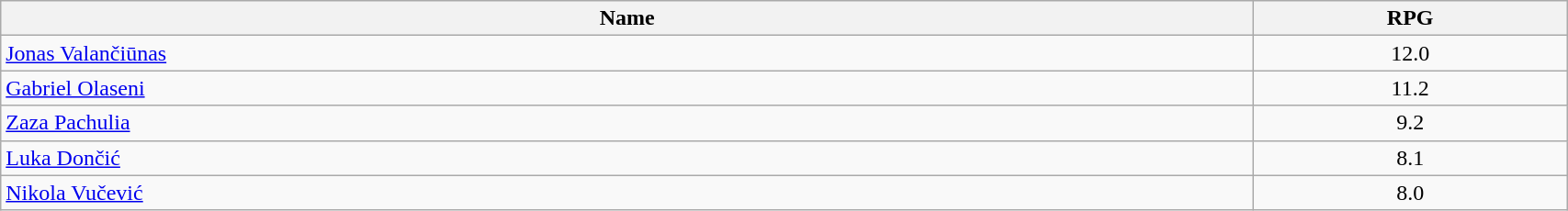<table class=wikitable width="90%">
<tr>
<th width="80%">Name</th>
<th width="20%">RPG</th>
</tr>
<tr>
<td> <a href='#'>Jonas Valančiūnas</a></td>
<td align=center>12.0</td>
</tr>
<tr>
<td> <a href='#'>Gabriel Olaseni</a></td>
<td align=center>11.2</td>
</tr>
<tr>
<td> <a href='#'>Zaza Pachulia</a></td>
<td align=center>9.2</td>
</tr>
<tr>
<td> <a href='#'>Luka Dončić</a></td>
<td align=center>8.1</td>
</tr>
<tr>
<td> <a href='#'>Nikola Vučević</a></td>
<td align=center>8.0</td>
</tr>
</table>
